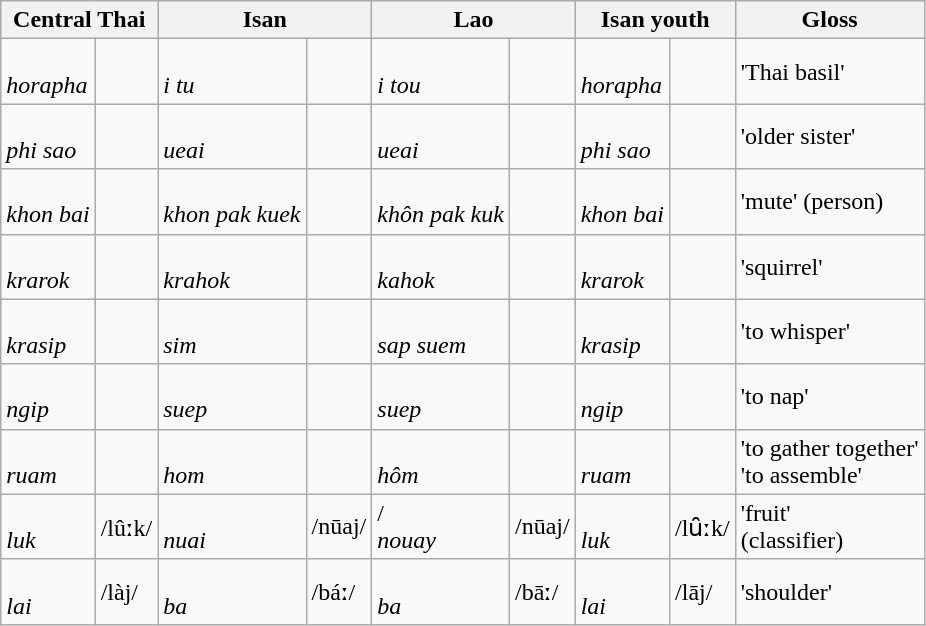<table class="wikitable">
<tr>
<th colspan="2">Central Thai</th>
<th colspan="2">Isan</th>
<th colspan="2">Lao</th>
<th colspan="2">Isan youth</th>
<th>Gloss</th>
</tr>
<tr>
<td><br><em>horapha</em></td>
<td></td>
<td><br><em>i tu</em></td>
<td></td>
<td><br><em>i tou</em></td>
<td></td>
<td><br><em>horapha</em></td>
<td></td>
<td>'Thai basil'</td>
</tr>
<tr>
<td><br><em>phi sao</em></td>
<td></td>
<td><br><em>ueai</em></td>
<td></td>
<td><br><em>ueai</em></td>
<td></td>
<td><br><em>phi sao</em></td>
<td></td>
<td>'older sister'</td>
</tr>
<tr>
<td><br><em>khon bai</em></td>
<td></td>
<td><br><em>khon pak kuek</em></td>
<td></td>
<td><br><em>khôn pak kuk</em></td>
<td></td>
<td><br><em>khon bai</em></td>
<td></td>
<td>'mute' (person)</td>
</tr>
<tr>
<td><br><em>krarok</em></td>
<td></td>
<td><br><em>krahok</em></td>
<td></td>
<td><br><em>kahok</em></td>
<td></td>
<td><br><em>krarok</em></td>
<td></td>
<td>'squirrel'</td>
</tr>
<tr>
<td><br><em>krasip</em></td>
<td></td>
<td><br><em>sim</em></td>
<td></td>
<td><br><em>sap suem</em></td>
<td></td>
<td><br><em>krasip</em><br></td>
<td></td>
<td>'to whisper'</td>
</tr>
<tr>
<td><br><em>ngip</em></td>
<td></td>
<td><br><em>suep</em></td>
<td></td>
<td><br><em>suep</em></td>
<td></td>
<td><br><em>ngip</em></td>
<td></td>
<td>'to nap'</td>
</tr>
<tr>
<td><br><em>ruam</em></td>
<td></td>
<td><br><em>hom</em></td>
<td></td>
<td><br><em>hôm</em></td>
<td></td>
<td><br><em>ruam</em></td>
<td></td>
<td>'to gather together'<br>'to assemble'</td>
</tr>
<tr>
<td><br><em>luk</em></td>
<td>/lûːk/</td>
<td><br><em>nuai</em></td>
<td>/nūaj/</td>
<td>/<br><em>nouay</em></td>
<td>/nūaj/</td>
<td><br><em>luk</em></td>
<td>/lȗːk/</td>
<td>'fruit'<br>(classifier)</td>
</tr>
<tr>
<td><br><em>lai</em></td>
<td>/làj/</td>
<td><br><em>ba</em></td>
<td>/báː/</td>
<td><br><em>ba</em></td>
<td>/bāː/</td>
<td><br><em>lai</em></td>
<td>/lāj/</td>
<td>'shoulder'<br></td>
</tr>
</table>
